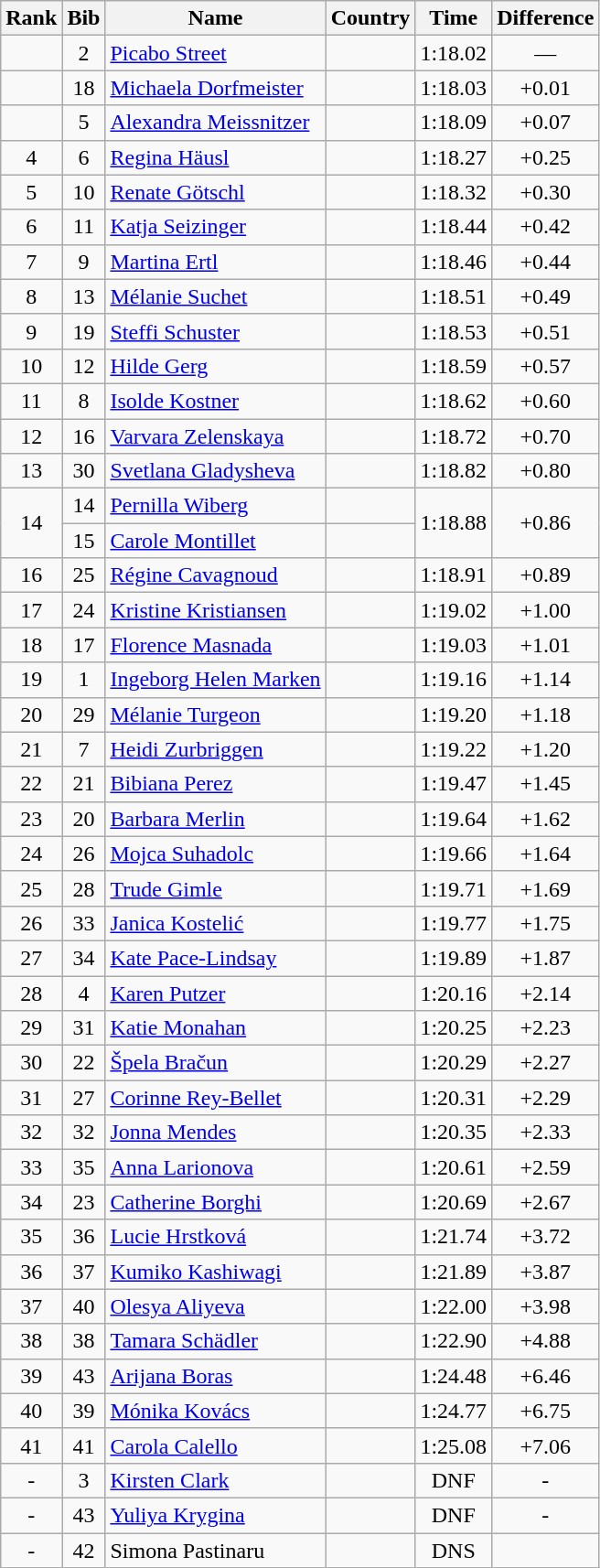<table class="wikitable sortable" style="text-align:center">
<tr>
<th>Rank</th>
<th>Bib</th>
<th>Name</th>
<th>Country</th>
<th>Time</th>
<th>Difference</th>
</tr>
<tr>
<td></td>
<td>2</td>
<td align=left><a href='#'>Picabo Street</a></td>
<td align=left></td>
<td>1:18.02</td>
<td>—</td>
</tr>
<tr>
<td></td>
<td>18</td>
<td align=left><a href='#'>Michaela Dorfmeister</a></td>
<td align=left></td>
<td>1:18.03</td>
<td>+0.01</td>
</tr>
<tr>
<td></td>
<td>5</td>
<td align=left><a href='#'>Alexandra Meissnitzer</a></td>
<td align=left></td>
<td>1:18.09</td>
<td>+0.07</td>
</tr>
<tr>
<td>4</td>
<td>6</td>
<td align=left><a href='#'>Regina Häusl</a></td>
<td align=left></td>
<td>1:18.27</td>
<td>+0.25</td>
</tr>
<tr>
<td>5</td>
<td>10</td>
<td align=left><a href='#'>Renate Götschl</a></td>
<td align=left></td>
<td>1:18.32</td>
<td>+0.30</td>
</tr>
<tr>
<td>6</td>
<td>11</td>
<td align=left><a href='#'>Katja Seizinger</a></td>
<td align=left></td>
<td>1:18.44</td>
<td>+0.42</td>
</tr>
<tr>
<td>7</td>
<td>9</td>
<td align=left><a href='#'>Martina Ertl</a></td>
<td align=left></td>
<td>1:18.46</td>
<td>+0.44</td>
</tr>
<tr>
<td>8</td>
<td>13</td>
<td align=left><a href='#'>Mélanie Suchet</a></td>
<td align=left></td>
<td>1:18.51</td>
<td>+0.49</td>
</tr>
<tr>
<td>9</td>
<td>19</td>
<td align=left><a href='#'>Steffi Schuster</a></td>
<td align=left></td>
<td>1:18.53</td>
<td>+0.51</td>
</tr>
<tr>
<td>10</td>
<td>12</td>
<td align=left><a href='#'>Hilde Gerg</a></td>
<td align=left></td>
<td>1:18.59</td>
<td>+0.57</td>
</tr>
<tr>
<td>11</td>
<td>8</td>
<td align=left><a href='#'>Isolde Kostner</a></td>
<td align=left></td>
<td>1:18.62</td>
<td>+0.60</td>
</tr>
<tr>
<td>12</td>
<td>16</td>
<td align=left><a href='#'>Varvara Zelenskaya</a></td>
<td align=left></td>
<td>1:18.72</td>
<td>+0.70</td>
</tr>
<tr>
<td>13</td>
<td>30</td>
<td align=left><a href='#'>Svetlana Gladysheva</a></td>
<td align=left></td>
<td>1:18.82</td>
<td>+0.80</td>
</tr>
<tr>
<td rowspan=2>14</td>
<td>14</td>
<td align=left><a href='#'>Pernilla Wiberg</a></td>
<td align=left></td>
<td rowspan=2>1:18.88</td>
<td rowspan=2>+0.86</td>
</tr>
<tr>
<td>15</td>
<td align=left><a href='#'>Carole Montillet</a></td>
<td align=left></td>
</tr>
<tr>
<td>16</td>
<td>25</td>
<td align=left><a href='#'>Régine Cavagnoud</a></td>
<td align=left></td>
<td>1:18.91</td>
<td>+0.89</td>
</tr>
<tr>
<td>17</td>
<td>24</td>
<td align=left><a href='#'>Kristine Kristiansen</a></td>
<td align=left></td>
<td>1:19.02</td>
<td>+1.00</td>
</tr>
<tr>
<td>18</td>
<td>17</td>
<td align=left><a href='#'>Florence Masnada</a></td>
<td align=left></td>
<td>1:19.03</td>
<td>+1.01</td>
</tr>
<tr>
<td>19</td>
<td>1</td>
<td align=left><a href='#'>Ingeborg Helen Marken</a></td>
<td align=left></td>
<td>1:19.16</td>
<td>+1.14</td>
</tr>
<tr>
<td>20</td>
<td>29</td>
<td align=left><a href='#'>Mélanie Turgeon</a></td>
<td align=left></td>
<td>1:19.20</td>
<td>+1.18</td>
</tr>
<tr>
<td>21</td>
<td>7</td>
<td align=left><a href='#'>Heidi Zurbriggen</a></td>
<td align=left></td>
<td>1:19.22</td>
<td>+1.20</td>
</tr>
<tr>
<td>22</td>
<td>21</td>
<td align=left><a href='#'>Bibiana Perez</a></td>
<td align=left></td>
<td>1:19.47</td>
<td>+1.45</td>
</tr>
<tr>
<td>23</td>
<td>20</td>
<td align=left><a href='#'>Barbara Merlin</a></td>
<td align=left></td>
<td>1:19.64</td>
<td>+1.62</td>
</tr>
<tr>
<td>24</td>
<td>26</td>
<td align=left><a href='#'>Mojca Suhadolc</a></td>
<td align=left></td>
<td>1:19.66</td>
<td>+1.64</td>
</tr>
<tr>
<td>25</td>
<td>28</td>
<td align=left><a href='#'>Trude Gimle</a></td>
<td align=left></td>
<td>1:19.71</td>
<td>+1.69</td>
</tr>
<tr>
<td>26</td>
<td>33</td>
<td align=left><a href='#'>Janica Kostelić</a></td>
<td align=left></td>
<td>1:19.77</td>
<td>+1.75</td>
</tr>
<tr>
<td>27</td>
<td>34</td>
<td align=left><a href='#'>Kate Pace-Lindsay</a></td>
<td align=left></td>
<td>1:19.89</td>
<td>+1.87</td>
</tr>
<tr>
<td>28</td>
<td>4</td>
<td align=left><a href='#'>Karen Putzer</a></td>
<td align=left></td>
<td>1:20.16</td>
<td>+2.14</td>
</tr>
<tr>
<td>29</td>
<td>31</td>
<td align=left><a href='#'>Katie Monahan</a></td>
<td align=left></td>
<td>1:20.25</td>
<td>+2.23</td>
</tr>
<tr>
<td>30</td>
<td>22</td>
<td align=left><a href='#'>Špela Bračun</a></td>
<td align=left></td>
<td>1:20.29</td>
<td>+2.27</td>
</tr>
<tr>
<td>31</td>
<td>27</td>
<td align=left><a href='#'>Corinne Rey-Bellet</a></td>
<td align=left></td>
<td>1:20.31</td>
<td>+2.29</td>
</tr>
<tr>
<td>32</td>
<td>32</td>
<td align=left><a href='#'>Jonna Mendes</a></td>
<td align=left></td>
<td>1:20.35</td>
<td>+2.33</td>
</tr>
<tr>
<td>33</td>
<td>35</td>
<td align=left><a href='#'>Anna Larionova</a></td>
<td align=left></td>
<td>1:20.61</td>
<td>+2.59</td>
</tr>
<tr>
<td>34</td>
<td>23</td>
<td align=left><a href='#'>Catherine Borghi</a></td>
<td align=left></td>
<td>1:20.69</td>
<td>+2.67</td>
</tr>
<tr>
<td>35</td>
<td>36</td>
<td align=left><a href='#'>Lucie Hrstková</a></td>
<td align=left></td>
<td>1:21.74</td>
<td>+3.72</td>
</tr>
<tr>
<td>36</td>
<td>37</td>
<td align=left><a href='#'>Kumiko Kashiwagi</a></td>
<td align=left></td>
<td>1:21.89</td>
<td>+3.87</td>
</tr>
<tr>
<td>37</td>
<td>40</td>
<td align=left><a href='#'>Olesya Aliyeva</a></td>
<td align=left></td>
<td>1:22.00</td>
<td>+3.98</td>
</tr>
<tr>
<td>38</td>
<td>38</td>
<td align=left><a href='#'>Tamara Schädler</a></td>
<td align=left></td>
<td>1:22.90</td>
<td>+4.88</td>
</tr>
<tr>
<td>39</td>
<td>43</td>
<td align=left><a href='#'>Arijana Boras</a></td>
<td align=left></td>
<td>1:24.48</td>
<td>+6.46</td>
</tr>
<tr>
<td>40</td>
<td>39</td>
<td align=left><a href='#'>Mónika Kovács</a></td>
<td align=left></td>
<td>1:24.77</td>
<td>+6.75</td>
</tr>
<tr>
<td>41</td>
<td>41</td>
<td align=left><a href='#'>Carola Calello</a></td>
<td align=left></td>
<td>1:25.08</td>
<td>+7.06</td>
</tr>
<tr>
<td>-</td>
<td>3</td>
<td align=left><a href='#'>Kirsten Clark</a></td>
<td align=left></td>
<td>DNF</td>
<td>-</td>
</tr>
<tr>
<td>-</td>
<td>43</td>
<td align=left><a href='#'>Yuliya Krygina</a></td>
<td align=left></td>
<td>DNF</td>
<td>-</td>
</tr>
<tr>
<td>-</td>
<td>42</td>
<td align=left>Simona Pastinaru</td>
<td align=left></td>
<td>DNS</td>
<td></td>
</tr>
</table>
